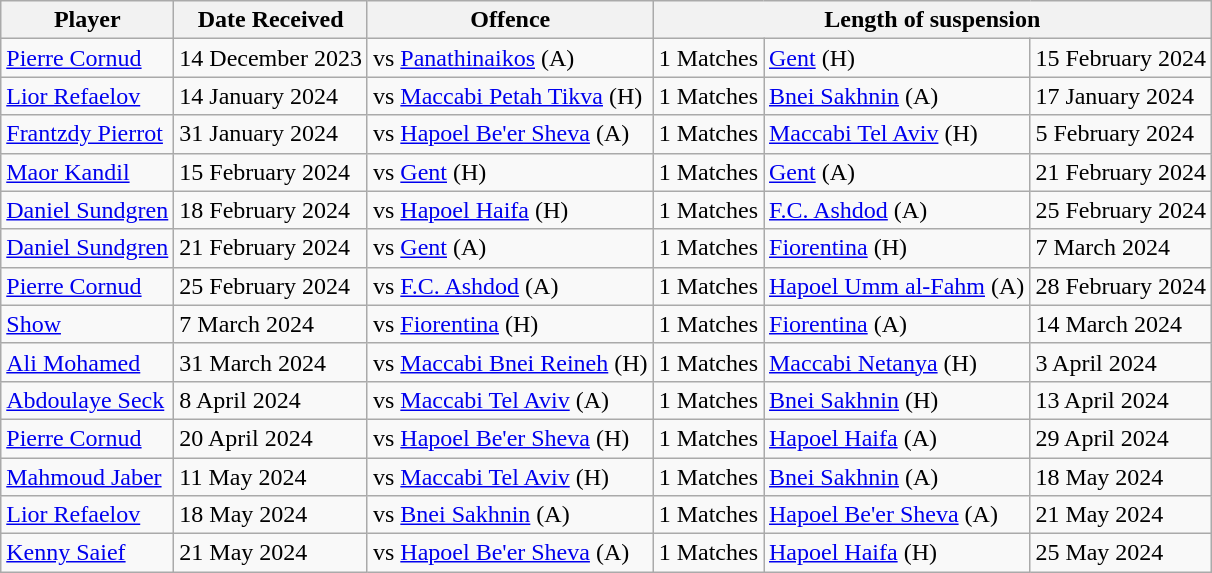<table class="wikitable">
<tr>
<th>Player</th>
<th>Date Received</th>
<th>Offence</th>
<th colspan="4">Length of suspension</th>
</tr>
<tr>
<td> <a href='#'>Pierre Cornud</a></td>
<td>14 December 2023</td>
<td> vs <a href='#'>Panathinaikos</a> (A)</td>
<td>1 Matches</td>
<td><a href='#'>Gent</a> (H)</td>
<td>15 February 2024</td>
</tr>
<tr>
<td> <a href='#'>Lior Refaelov</a></td>
<td>14 January 2024</td>
<td> vs <a href='#'>Maccabi Petah Tikva</a> (H)</td>
<td>1 Matches</td>
<td><a href='#'>Bnei Sakhnin</a> (A)</td>
<td>17 January 2024</td>
</tr>
<tr>
<td> <a href='#'>Frantzdy Pierrot</a></td>
<td>31 January 2024</td>
<td> vs <a href='#'>Hapoel Be'er Sheva</a> (A)</td>
<td>1 Matches</td>
<td><a href='#'>Maccabi Tel Aviv</a> (H)</td>
<td>5 February 2024</td>
</tr>
<tr>
<td> <a href='#'>Maor Kandil</a></td>
<td>15 February 2024</td>
<td> vs <a href='#'>Gent</a> (H)</td>
<td>1 Matches</td>
<td><a href='#'>Gent</a> (A)</td>
<td>21 February 2024</td>
</tr>
<tr>
<td> <a href='#'>Daniel Sundgren</a></td>
<td>18 February 2024</td>
<td> vs <a href='#'>Hapoel Haifa</a> (H)</td>
<td>1 Matches</td>
<td><a href='#'>F.C. Ashdod</a> (A)</td>
<td>25 February 2024</td>
</tr>
<tr>
<td> <a href='#'>Daniel Sundgren</a></td>
<td>21 February 2024</td>
<td> vs <a href='#'>Gent</a> (A)</td>
<td>1 Matches</td>
<td><a href='#'>Fiorentina</a> (H)</td>
<td>7 March 2024</td>
</tr>
<tr>
<td> <a href='#'>Pierre Cornud</a></td>
<td>25 February 2024</td>
<td> vs <a href='#'>F.C. Ashdod</a> (A)</td>
<td>1 Matches</td>
<td><a href='#'>Hapoel Umm al-Fahm</a> (A)</td>
<td>28 February 2024</td>
</tr>
<tr>
<td> <a href='#'>Show</a></td>
<td>7 March 2024</td>
<td> vs <a href='#'>Fiorentina</a> (H)</td>
<td>1 Matches</td>
<td><a href='#'>Fiorentina</a> (A)</td>
<td>14 March 2024</td>
</tr>
<tr>
<td> <a href='#'>Ali Mohamed</a></td>
<td>31 March 2024</td>
<td> vs <a href='#'>Maccabi Bnei Reineh</a> (H)</td>
<td>1 Matches</td>
<td><a href='#'>Maccabi Netanya</a> (H)</td>
<td>3 April 2024</td>
</tr>
<tr>
<td> <a href='#'>Abdoulaye Seck</a></td>
<td>8 April 2024</td>
<td> vs <a href='#'>Maccabi Tel Aviv</a> (A)</td>
<td>1 Matches</td>
<td><a href='#'>Bnei Sakhnin</a> (H)</td>
<td>13 April 2024</td>
</tr>
<tr>
<td> <a href='#'>Pierre Cornud</a></td>
<td>20 April 2024</td>
<td> vs <a href='#'>Hapoel Be'er Sheva</a> (H)</td>
<td>1 Matches</td>
<td><a href='#'>Hapoel Haifa</a> (A)</td>
<td>29 April 2024</td>
</tr>
<tr>
<td> <a href='#'>Mahmoud Jaber</a></td>
<td>11 May 2024</td>
<td> vs <a href='#'>Maccabi Tel Aviv</a> (H)</td>
<td>1 Matches</td>
<td><a href='#'>Bnei Sakhnin</a> (A)</td>
<td>18 May 2024</td>
</tr>
<tr>
<td> <a href='#'>Lior Refaelov</a></td>
<td>18 May 2024</td>
<td> vs <a href='#'>Bnei Sakhnin</a> (A)</td>
<td>1 Matches</td>
<td><a href='#'>Hapoel Be'er Sheva</a> (A)</td>
<td>21 May 2024</td>
</tr>
<tr>
<td> <a href='#'>Kenny Saief</a></td>
<td>21 May 2024</td>
<td> vs <a href='#'>Hapoel Be'er Sheva</a> (A)</td>
<td>1 Matches</td>
<td><a href='#'>Hapoel Haifa</a> (H)</td>
<td>25 May 2024</td>
</tr>
</table>
